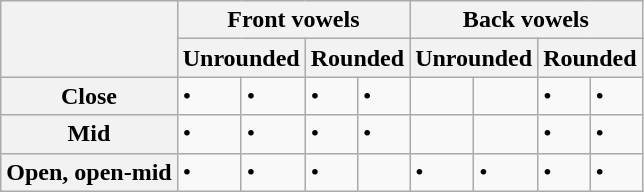<table class="wikitable">
<tr>
<th rowspan=2></th>
<th ! colspan=4 scope="col">Front vowels</th>
<th ! colspan=4 scope="col">Back vowels</th>
</tr>
<tr>
<th colspan=2 scope="col">Unrounded</th>
<th ! colspan=2 scope="col">Rounded</th>
<th colspan=2 scope="col">Unrounded</th>
<th ! colspan=2 scope="col">Rounded</th>
</tr>
<tr>
<th scope="row">Close</th>
<td> • </td>
<td> • </td>
<td> • </td>
<td> • </td>
<td></td>
<td></td>
<td> • </td>
<td> • </td>
</tr>
<tr>
<th scope="row">Mid</th>
<td> • </td>
<td> • </td>
<td> • </td>
<td> • </td>
<td></td>
<td></td>
<td> • </td>
<td> • </td>
</tr>
<tr>
<th scope="row">Open, open-mid</th>
<td> • </td>
<td> • </td>
<td> • </td>
<td></td>
<td> • </td>
<td> • </td>
<td> • </td>
<td> • </td>
</tr>
</table>
